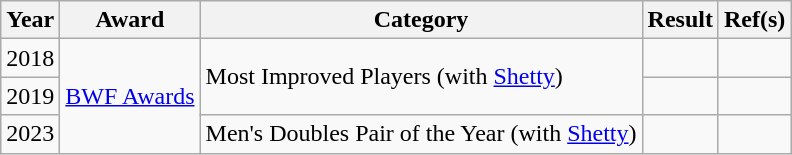<table class="wikitable plainrowheaders sortable">
<tr>
<th scope="col">Year</th>
<th scope="col">Award</th>
<th scope="col">Category</th>
<th scope="col">Result</th>
<th scope="col">Ref(s)</th>
</tr>
<tr>
<td>2018</td>
<td rowspan=3><a href='#'>BWF Awards</a></td>
<td rowspan=2>Most Improved Players (with <a href='#'>Shetty</a>)</td>
<td></td>
<td></td>
</tr>
<tr>
<td>2019</td>
<td></td>
<td></td>
</tr>
<tr>
<td>2023</td>
<td>Men's Doubles Pair of the Year (with <a href='#'>Shetty</a>)</td>
<td></td>
<td></td>
</tr>
</table>
